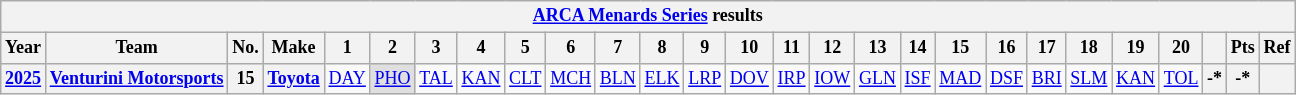<table class="wikitable" style="text-align:center; font-size:75%">
<tr>
<th colspan=45><a href='#'>ARCA Menards Series</a> results</th>
</tr>
<tr>
<th>Year</th>
<th>Team</th>
<th>No.</th>
<th>Make</th>
<th>1</th>
<th>2</th>
<th>3</th>
<th>4</th>
<th>5</th>
<th>6</th>
<th>7</th>
<th>8</th>
<th>9</th>
<th>10</th>
<th>11</th>
<th>12</th>
<th>13</th>
<th>14</th>
<th>15</th>
<th>16</th>
<th>17</th>
<th>18</th>
<th>19</th>
<th>20</th>
<th></th>
<th>Pts</th>
<th>Ref</th>
</tr>
<tr>
<th><a href='#'>2025</a></th>
<th><a href='#'>Venturini Motorsports</a></th>
<th>15</th>
<th><a href='#'>Toyota</a></th>
<td><a href='#'>DAY</a></td>
<td style="background:#DFDFDF;"><a href='#'>PHO</a><br></td>
<td><a href='#'>TAL</a></td>
<td><a href='#'>KAN</a></td>
<td><a href='#'>CLT</a></td>
<td><a href='#'>MCH</a></td>
<td><a href='#'>BLN</a></td>
<td><a href='#'>ELK</a></td>
<td><a href='#'>LRP</a></td>
<td><a href='#'>DOV</a></td>
<td><a href='#'>IRP</a></td>
<td><a href='#'>IOW</a></td>
<td><a href='#'>GLN</a></td>
<td><a href='#'>ISF</a></td>
<td><a href='#'>MAD</a></td>
<td><a href='#'>DSF</a></td>
<td><a href='#'>BRI</a></td>
<td><a href='#'>SLM</a></td>
<td><a href='#'>KAN</a></td>
<td><a href='#'>TOL</a></td>
<th>-*</th>
<th>-*</th>
<th></th>
</tr>
</table>
